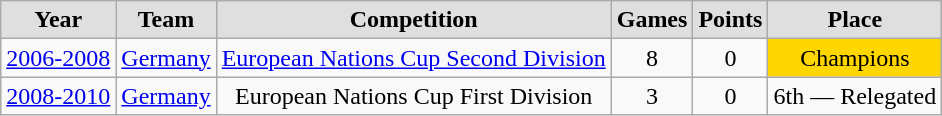<table class="wikitable">
<tr align="center" style="background:#dfdfdf;">
<td><strong>Year</strong></td>
<td><strong>Team</strong></td>
<td><strong>Competition</strong></td>
<td><strong>Games</strong></td>
<td><strong>Points</strong></td>
<td><strong>Place</strong></td>
</tr>
<tr align="center">
<td><a href='#'>2006-2008</a></td>
<td><a href='#'>Germany</a></td>
<td><a href='#'>European Nations Cup Second Division</a></td>
<td>8</td>
<td>0</td>
<td style="background:#FFD700;">Champions</td>
</tr>
<tr align="center">
<td><a href='#'>2008-2010</a></td>
<td><a href='#'>Germany</a></td>
<td>European Nations Cup First Division</td>
<td>3</td>
<td>0</td>
<td>6th — Relegated</td>
</tr>
</table>
